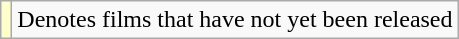<table class= "sortable wikitable">
<tr>
<td style="background:#ffc;"></td>
<td>Denotes films that have not yet been released</td>
</tr>
</table>
